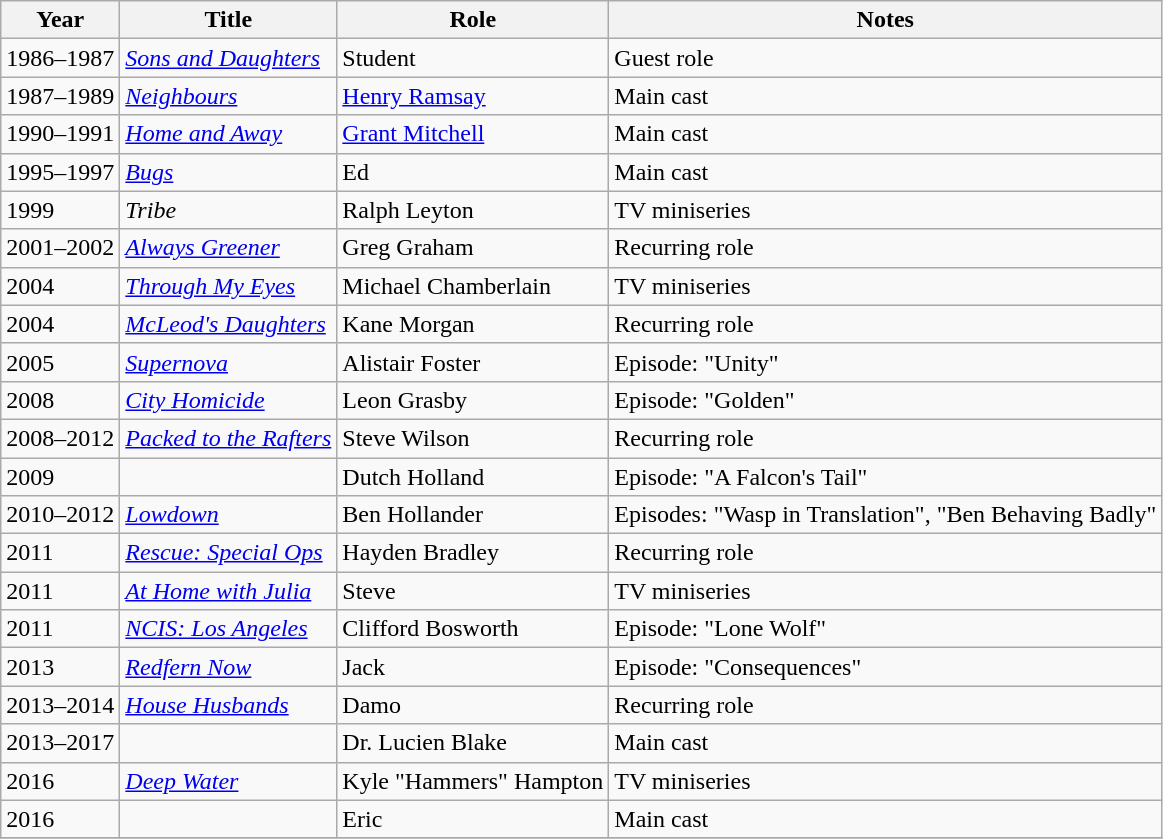<table class="wikitable sortable">
<tr>
<th>Year</th>
<th>Title</th>
<th>Role</th>
<th class="unsortable">Notes</th>
</tr>
<tr>
<td>1986–1987</td>
<td><em><a href='#'>Sons and Daughters</a></em></td>
<td>Student</td>
<td>Guest role</td>
</tr>
<tr>
<td>1987–1989</td>
<td><em><a href='#'>Neighbours</a></em></td>
<td><a href='#'>Henry Ramsay</a></td>
<td>Main cast</td>
</tr>
<tr>
<td>1990–1991</td>
<td><em><a href='#'>Home and Away</a></em></td>
<td><a href='#'>Grant Mitchell</a></td>
<td>Main cast</td>
</tr>
<tr>
<td>1995–1997</td>
<td><em><a href='#'>Bugs</a></em></td>
<td>Ed</td>
<td>Main cast</td>
</tr>
<tr>
<td>1999</td>
<td><em>Tribe</em></td>
<td>Ralph Leyton</td>
<td>TV miniseries</td>
</tr>
<tr>
<td>2001–2002</td>
<td><em><a href='#'>Always Greener</a></em></td>
<td>Greg Graham</td>
<td>Recurring role</td>
</tr>
<tr>
<td>2004</td>
<td><em><a href='#'>Through My Eyes</a></em></td>
<td>Michael Chamberlain</td>
<td>TV miniseries</td>
</tr>
<tr>
<td>2004</td>
<td><em><a href='#'>McLeod's Daughters</a></em></td>
<td>Kane Morgan</td>
<td>Recurring role</td>
</tr>
<tr>
<td>2005</td>
<td><em><a href='#'>Supernova</a></em></td>
<td>Alistair Foster</td>
<td>Episode: "Unity"</td>
</tr>
<tr>
<td>2008</td>
<td><em><a href='#'>City Homicide</a></em></td>
<td>Leon Grasby</td>
<td>Episode: "Golden"</td>
</tr>
<tr>
<td>2008–2012</td>
<td><em><a href='#'>Packed to the Rafters</a></em></td>
<td>Steve Wilson</td>
<td>Recurring role</td>
</tr>
<tr>
<td>2009</td>
<td><em></em></td>
<td>Dutch Holland</td>
<td>Episode: "A Falcon's Tail"</td>
</tr>
<tr>
<td>2010–2012</td>
<td><em><a href='#'>Lowdown</a></em></td>
<td>Ben Hollander</td>
<td>Episodes: "Wasp in Translation", "Ben Behaving Badly"</td>
</tr>
<tr>
<td>2011</td>
<td><em><a href='#'>Rescue: Special Ops</a></em></td>
<td>Hayden Bradley</td>
<td>Recurring role</td>
</tr>
<tr>
<td>2011</td>
<td><em><a href='#'>At Home with Julia</a></em></td>
<td>Steve</td>
<td>TV miniseries</td>
</tr>
<tr>
<td>2011</td>
<td><em><a href='#'>NCIS: Los Angeles</a></em></td>
<td>Clifford Bosworth</td>
<td>Episode: "Lone Wolf"</td>
</tr>
<tr>
<td>2013</td>
<td><em><a href='#'>Redfern Now</a></em></td>
<td>Jack</td>
<td>Episode: "Consequences"</td>
</tr>
<tr>
<td>2013–2014</td>
<td><em><a href='#'>House Husbands</a></em></td>
<td>Damo</td>
<td>Recurring role</td>
</tr>
<tr>
<td>2013–2017</td>
<td><em></em></td>
<td>Dr. Lucien Blake</td>
<td>Main cast</td>
</tr>
<tr>
<td>2016</td>
<td><em><a href='#'>Deep Water</a></em></td>
<td>Kyle "Hammers" Hampton</td>
<td>TV miniseries</td>
</tr>
<tr>
<td>2016</td>
<td><em></em></td>
<td>Eric</td>
<td>Main cast</td>
</tr>
<tr>
</tr>
</table>
